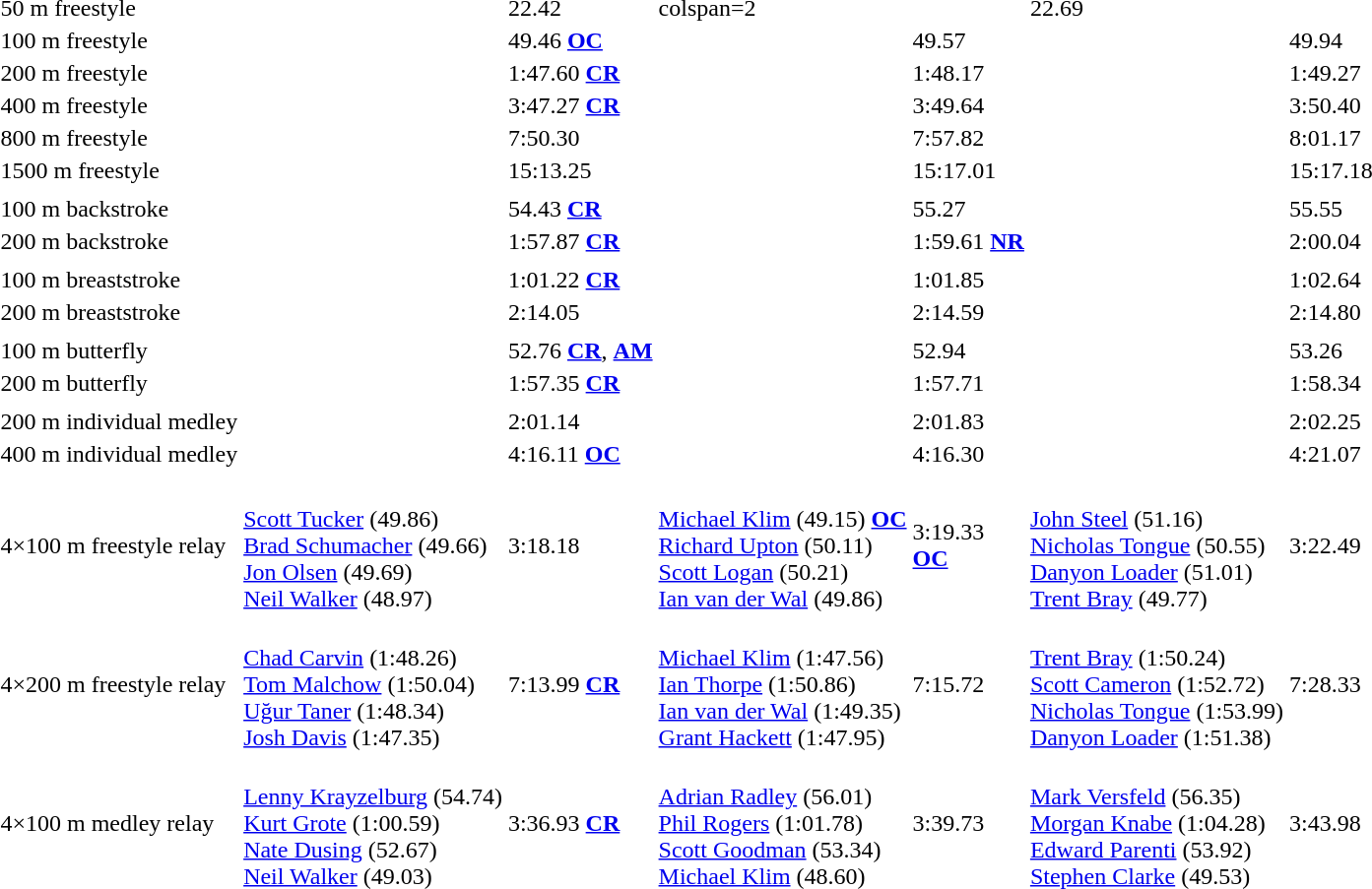<table>
<tr>
<td>50 m freestyle <br></td>
<td><br></td>
<td>22.42</td>
<td>colspan=2 </td>
<td></td>
<td>22.69</td>
</tr>
<tr>
<td>100 m freestyle <br></td>
<td></td>
<td>49.46 <strong><a href='#'>OC</a></strong></td>
<td></td>
<td>49.57</td>
<td></td>
<td>49.94</td>
</tr>
<tr>
<td>200 m freestyle <br></td>
<td></td>
<td>1:47.60 <strong><a href='#'>CR</a></strong></td>
<td></td>
<td>1:48.17</td>
<td></td>
<td>1:49.27</td>
</tr>
<tr>
<td>400 m freestyle <br></td>
<td></td>
<td>3:47.27 <strong><a href='#'>CR</a></strong></td>
<td></td>
<td>3:49.64</td>
<td></td>
<td>3:50.40</td>
</tr>
<tr>
<td>800 m freestyle <br></td>
<td></td>
<td>7:50.30</td>
<td></td>
<td>7:57.82</td>
<td></td>
<td>8:01.17</td>
</tr>
<tr>
<td>1500 m freestyle <br></td>
<td></td>
<td>15:13.25</td>
<td></td>
<td>15:17.01</td>
<td></td>
<td>15:17.18</td>
</tr>
<tr>
<td></td>
<td></td>
<td></td>
<td></td>
<td></td>
<td></td>
<td></td>
</tr>
<tr>
<td>100 m backstroke <br></td>
<td></td>
<td>54.43 <strong><a href='#'>CR</a></strong></td>
<td></td>
<td>55.27</td>
<td></td>
<td>55.55</td>
</tr>
<tr>
<td>200 m backstroke <br></td>
<td></td>
<td>1:57.87 <strong><a href='#'>CR</a></strong></td>
<td></td>
<td>1:59.61 <strong><a href='#'>NR</a></strong></td>
<td></td>
<td>2:00.04</td>
</tr>
<tr>
<td></td>
<td></td>
<td></td>
<td></td>
<td></td>
<td></td>
<td></td>
</tr>
<tr>
<td>100 m breaststroke <br></td>
<td></td>
<td>1:01.22 <strong><a href='#'>CR</a></strong></td>
<td></td>
<td>1:01.85</td>
<td></td>
<td>1:02.64</td>
</tr>
<tr>
<td>200 m breaststroke <br></td>
<td></td>
<td>2:14.05</td>
<td></td>
<td>2:14.59</td>
<td></td>
<td>2:14.80</td>
</tr>
<tr>
<td></td>
<td></td>
<td></td>
<td></td>
<td></td>
<td></td>
<td></td>
</tr>
<tr>
<td>100 m butterfly <br></td>
<td></td>
<td>52.76 <strong><a href='#'>CR</a></strong>, <strong><a href='#'>AM</a></strong></td>
<td></td>
<td>52.94</td>
<td></td>
<td>53.26</td>
</tr>
<tr>
<td>200 m butterfly <br></td>
<td></td>
<td>1:57.35 <strong><a href='#'>CR</a></strong></td>
<td></td>
<td>1:57.71</td>
<td></td>
<td>1:58.34</td>
</tr>
<tr>
<td></td>
<td></td>
<td></td>
<td></td>
<td></td>
<td></td>
<td></td>
</tr>
<tr>
<td>200 m individual medley <br></td>
<td></td>
<td>2:01.14</td>
<td></td>
<td>2:01.83</td>
<td></td>
<td>2:02.25</td>
</tr>
<tr>
<td>400 m individual medley <br></td>
<td></td>
<td>4:16.11 <strong><a href='#'>OC</a></strong></td>
<td></td>
<td>4:16.30</td>
<td></td>
<td>4:21.07</td>
</tr>
<tr>
<td></td>
<td></td>
<td></td>
<td></td>
<td></td>
<td></td>
<td></td>
</tr>
<tr>
<td>4×100 m freestyle relay <br></td>
<td><br><a href='#'>Scott Tucker</a> (49.86)<br><a href='#'>Brad Schumacher</a> (49.66)<br><a href='#'>Jon Olsen</a> (49.69)<br><a href='#'>Neil Walker</a> (48.97)</td>
<td>3:18.18</td>
<td><br><a href='#'>Michael Klim</a> (49.15) <strong><a href='#'>OC</a></strong><br><a href='#'>Richard Upton</a> (50.11)<br><a href='#'>Scott Logan</a> (50.21)<br><a href='#'>Ian van der Wal</a> (49.86)</td>
<td>3:19.33<br><strong><a href='#'>OC</a></strong></td>
<td><br><a href='#'>John Steel</a> (51.16)<br><a href='#'>Nicholas Tongue</a> (50.55)<br><a href='#'>Danyon Loader</a> (51.01)<br><a href='#'>Trent Bray</a> (49.77)</td>
<td>3:22.49</td>
</tr>
<tr>
<td>4×200 m freestyle relay <br></td>
<td><br><a href='#'>Chad Carvin</a> (1:48.26)<br><a href='#'>Tom Malchow</a> (1:50.04)<br><a href='#'>Uğur Taner</a> (1:48.34)<br><a href='#'>Josh Davis</a> (1:47.35)</td>
<td>7:13.99 <strong><a href='#'>CR</a></strong></td>
<td><br><a href='#'>Michael Klim</a> (1:47.56)<br><a href='#'>Ian Thorpe</a> (1:50.86)<br><a href='#'>Ian van der Wal</a> (1:49.35)<br><a href='#'>Grant Hackett</a> (1:47.95)</td>
<td>7:15.72</td>
<td><br><a href='#'>Trent Bray</a> (1:50.24)<br><a href='#'>Scott Cameron</a> (1:52.72)<br><a href='#'>Nicholas Tongue</a> (1:53.99)<br><a href='#'>Danyon Loader</a> (1:51.38)</td>
<td>7:28.33</td>
</tr>
<tr>
<td>4×100 m medley relay <br></td>
<td><br><a href='#'>Lenny Krayzelburg</a> (54.74)<br><a href='#'>Kurt Grote</a> (1:00.59)<br><a href='#'>Nate Dusing</a> (52.67)<br><a href='#'>Neil Walker</a> (49.03)</td>
<td>3:36.93 <strong><a href='#'>CR</a></strong></td>
<td><br><a href='#'>Adrian Radley</a> (56.01)<br><a href='#'>Phil Rogers</a> (1:01.78)<br><a href='#'>Scott Goodman</a> (53.34)<br><a href='#'>Michael Klim</a> (48.60)</td>
<td>3:39.73</td>
<td><br><a href='#'>Mark Versfeld</a> (56.35)<br><a href='#'>Morgan Knabe</a> (1:04.28)<br><a href='#'>Edward Parenti</a> (53.92)<br><a href='#'>Stephen Clarke</a> (49.53)</td>
<td>3:43.98</td>
</tr>
</table>
